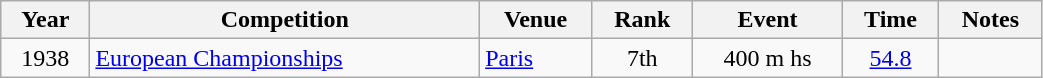<table class="wikitable" width=55% style="font-size:100%; text-align:center;">
<tr>
<th>Year</th>
<th>Competition</th>
<th>Venue</th>
<th>Rank</th>
<th>Event</th>
<th>Time</th>
<th>Notes</th>
</tr>
<tr>
<td rowspan=1>1938</td>
<td rowspan=1 align=left><a href='#'>European Championships</a></td>
<td rowspan=1 align=left> <a href='#'>Paris</a></td>
<td>7th</td>
<td>400 m hs</td>
<td><a href='#'>54.8</a></td>
<td></td>
</tr>
</table>
